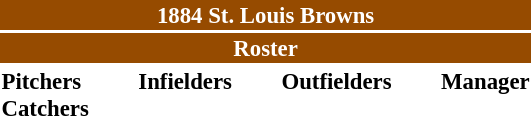<table class="toccolours" style="font-size: 95%;">
<tr>
<th colspan="10" style="background-color: #964B00; color: white; text-align: center;">1884 St. Louis Browns</th>
</tr>
<tr>
<td colspan="10" style="background-color: #964B00; color: white; text-align: center;"><strong>Roster</strong></td>
</tr>
<tr>
<td valign="top"><strong>Pitchers</strong><br>


<strong>Catchers</strong>



</td>
<td width="25px"></td>
<td valign="top"><strong>Infielders</strong><br>




</td>
<td width="25px"></td>
<td valign="top"><strong>Outfielders</strong><br>








</td>
<td width="25px"></td>
<td valign="top"><strong>Manager</strong><br>
</td>
</tr>
</table>
